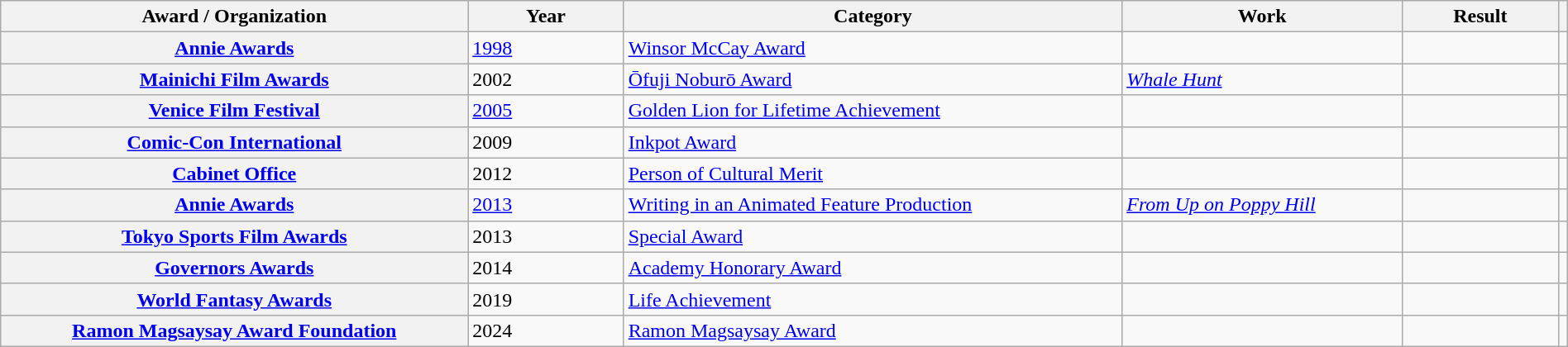<table class="wikitable plainrowheaders sortable" style="width:100%">
<tr>
<th scope="col" style="width:30%">Award / Organization</th>
<th scope="col" style="width:10%">Year</th>
<th scope="col" style="width:32%">Category</th>
<th scope="col" style="width:18%">Work</th>
<th scope="col" style="width:10%">Result</th>
<th scope="col" style="width:5%" class="unsortable"></th>
</tr>
<tr>
<th scope="row"><a href='#'>Annie Awards</a></th>
<td><a href='#'>1998</a></td>
<td><a href='#'>Winsor McCay Award</a></td>
<td></td>
<td></td>
<td style="text-align:center;"></td>
</tr>
<tr>
<th scope="row"><a href='#'>Mainichi Film Awards</a></th>
<td>2002</td>
<td><a href='#'>Ōfuji Noburō Award</a></td>
<td><em><a href='#'>Whale Hunt</a></em></td>
<td></td>
<td style="text-align:center;"></td>
</tr>
<tr>
<th scope="row"><a href='#'>Venice Film Festival</a></th>
<td><a href='#'>2005</a></td>
<td><a href='#'>Golden Lion for Lifetime Achievement</a></td>
<td></td>
<td></td>
<td style="text-align:center;"></td>
</tr>
<tr>
<th scope="row"><a href='#'>Comic-Con International</a></th>
<td>2009</td>
<td><a href='#'>Inkpot Award</a></td>
<td></td>
<td></td>
<td style="text-align:center;"></td>
</tr>
<tr>
<th scope="row"><a href='#'>Cabinet Office</a></th>
<td>2012</td>
<td><a href='#'>Person of Cultural Merit</a></td>
<td></td>
<td></td>
<td style="text-align:center;"></td>
</tr>
<tr>
<th scope="row"><a href='#'>Annie Awards</a></th>
<td><a href='#'>2013</a></td>
<td><a href='#'>Writing in an Animated Feature Production</a></td>
<td><em><a href='#'>From Up on Poppy Hill</a></em></td>
<td></td>
<td style="text-align:center;"></td>
</tr>
<tr>
<th scope="row"><a href='#'>Tokyo Sports Film Awards</a></th>
<td>2013</td>
<td><a href='#'>Special Award</a></td>
<td></td>
<td></td>
<td style="text-align:center;"></td>
</tr>
<tr>
<th scope="row"><a href='#'>Governors Awards</a></th>
<td>2014</td>
<td><a href='#'>Academy Honorary Award</a></td>
<td></td>
<td></td>
<td style="text-align:center;"></td>
</tr>
<tr>
<th scope="row"><a href='#'>World Fantasy Awards</a></th>
<td>2019</td>
<td><a href='#'>Life Achievement</a></td>
<td></td>
<td></td>
<td style="text-align:center;"></td>
</tr>
<tr>
<th scope="row"><a href='#'>Ramon Magsaysay Award Foundation</a></th>
<td>2024</td>
<td><a href='#'>Ramon Magsaysay Award</a></td>
<td></td>
<td></td>
<td style="text-align:center;"></td>
</tr>
</table>
